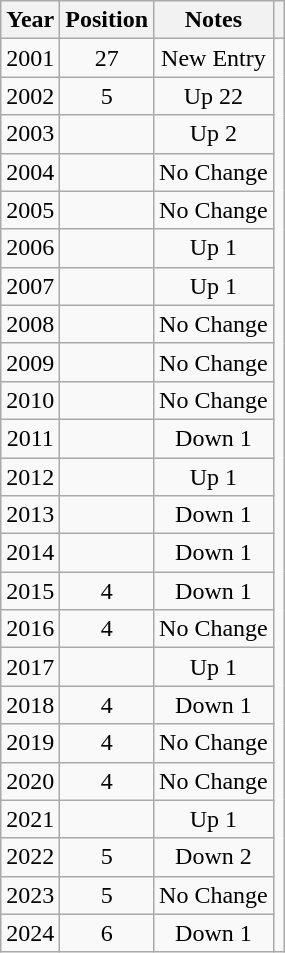<table class=wikitable style="text-align:center">
<tr>
<th>Year</th>
<th>Position</th>
<th>Notes</th>
<th></th>
</tr>
<tr>
<td>2001</td>
<td>27</td>
<td>New Entry</td>
<td rowspan="24"><br></td>
</tr>
<tr>
<td>2002</td>
<td>5</td>
<td>Up 22</td>
</tr>
<tr>
<td>2003</td>
<td></td>
<td>Up 2</td>
</tr>
<tr>
<td>2004</td>
<td></td>
<td>No Change</td>
</tr>
<tr>
<td>2005</td>
<td></td>
<td>No Change</td>
</tr>
<tr>
<td>2006</td>
<td></td>
<td>Up 1</td>
</tr>
<tr>
<td>2007</td>
<td></td>
<td>Up 1</td>
</tr>
<tr>
<td>2008</td>
<td></td>
<td>No Change</td>
</tr>
<tr>
<td>2009</td>
<td></td>
<td>No Change</td>
</tr>
<tr>
<td>2010</td>
<td></td>
<td>No Change</td>
</tr>
<tr>
<td>2011</td>
<td></td>
<td>Down 1</td>
</tr>
<tr>
<td>2012</td>
<td></td>
<td>Up 1</td>
</tr>
<tr>
<td>2013</td>
<td></td>
<td>Down 1</td>
</tr>
<tr>
<td>2014</td>
<td></td>
<td>Down 1</td>
</tr>
<tr>
<td>2015</td>
<td>4</td>
<td>Down 1</td>
</tr>
<tr>
<td>2016</td>
<td>4</td>
<td>No Change</td>
</tr>
<tr>
<td>2017</td>
<td></td>
<td>Up 1</td>
</tr>
<tr>
<td>2018</td>
<td>4</td>
<td>Down 1</td>
</tr>
<tr>
<td>2019</td>
<td>4</td>
<td>No Change</td>
</tr>
<tr>
<td>2020</td>
<td>4</td>
<td>No Change</td>
</tr>
<tr>
<td>2021</td>
<td></td>
<td>Up 1</td>
</tr>
<tr>
<td>2022</td>
<td>5</td>
<td>Down 2</td>
</tr>
<tr>
<td>2023</td>
<td>5</td>
<td>No Change</td>
</tr>
<tr>
<td>2024</td>
<td>6</td>
<td>Down 1</td>
</tr>
</table>
